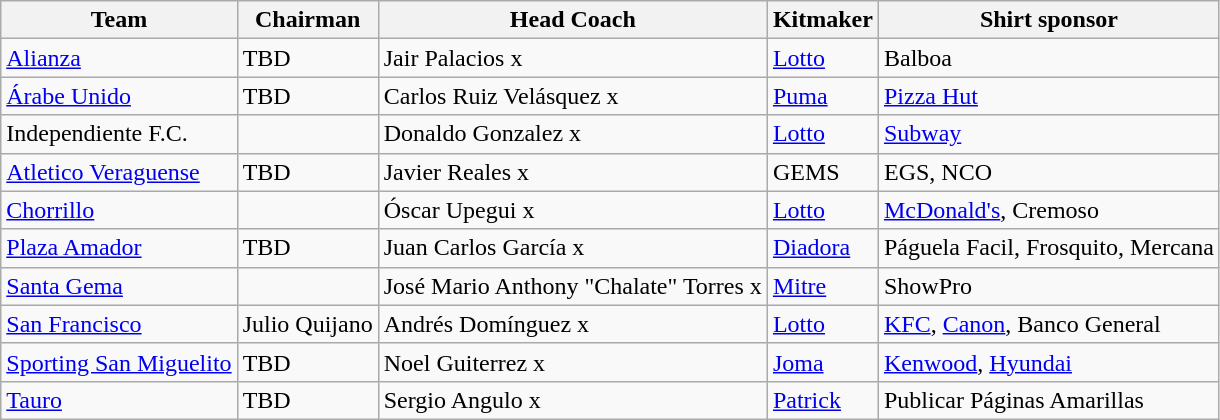<table class="wikitable sortable" style="text-align: left;">
<tr>
<th>Team</th>
<th>Chairman</th>
<th>Head Coach</th>
<th>Kitmaker</th>
<th>Shirt sponsor</th>
</tr>
<tr>
<td><a href='#'>Alianza</a></td>
<td> TBD</td>
<td> Jair Palacios x</td>
<td><a href='#'>Lotto</a></td>
<td>Balboa</td>
</tr>
<tr>
<td><a href='#'>Árabe Unido</a></td>
<td> TBD</td>
<td> Carlos Ruiz Velásquez x</td>
<td><a href='#'>Puma</a></td>
<td><a href='#'>Pizza Hut</a></td>
</tr>
<tr>
<td>Independiente F.C.</td>
<td></td>
<td> Donaldo Gonzalez x</td>
<td><a href='#'>Lotto</a></td>
<td><a href='#'>Subway</a></td>
</tr>
<tr>
<td><a href='#'>Atletico Veraguense</a></td>
<td> TBD</td>
<td> Javier Reales x</td>
<td>GEMS</td>
<td>EGS, NCO</td>
</tr>
<tr>
<td><a href='#'>Chorrillo</a></td>
<td></td>
<td> Óscar Upegui x</td>
<td><a href='#'>Lotto</a></td>
<td><a href='#'>McDonald's</a>, Cremoso</td>
</tr>
<tr>
<td><a href='#'>Plaza Amador</a></td>
<td> TBD</td>
<td> Juan Carlos García x</td>
<td><a href='#'>Diadora</a></td>
<td>Páguela Facil, Frosquito, Mercana</td>
</tr>
<tr>
<td><a href='#'>Santa Gema</a></td>
<td></td>
<td> José Mario Anthony "Chalate" Torres x</td>
<td><a href='#'>Mitre</a></td>
<td>ShowPro</td>
</tr>
<tr>
<td><a href='#'>San Francisco</a></td>
<td>Julio Quijano</td>
<td> Andrés Domínguez x</td>
<td><a href='#'>Lotto</a></td>
<td><a href='#'>KFC</a>, <a href='#'>Canon</a>, Banco General</td>
</tr>
<tr>
<td><a href='#'>Sporting San Miguelito</a></td>
<td> TBD</td>
<td> Noel Guiterrez x</td>
<td><a href='#'>Joma</a></td>
<td><a href='#'>Kenwood</a>, <a href='#'>Hyundai</a></td>
</tr>
<tr>
<td><a href='#'>Tauro</a></td>
<td> TBD</td>
<td> Sergio Angulo x</td>
<td><a href='#'>Patrick</a></td>
<td>Publicar Páginas Amarillas</td>
</tr>
</table>
